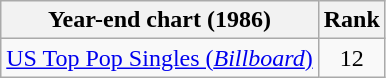<table class="wikitable sortable">
<tr>
<th>Year-end chart (1986)</th>
<th>Rank</th>
</tr>
<tr>
<td><a href='#'>US Top Pop Singles (<em>Billboard</em>)</a></td>
<td style="text-align:center;">12</td>
</tr>
</table>
